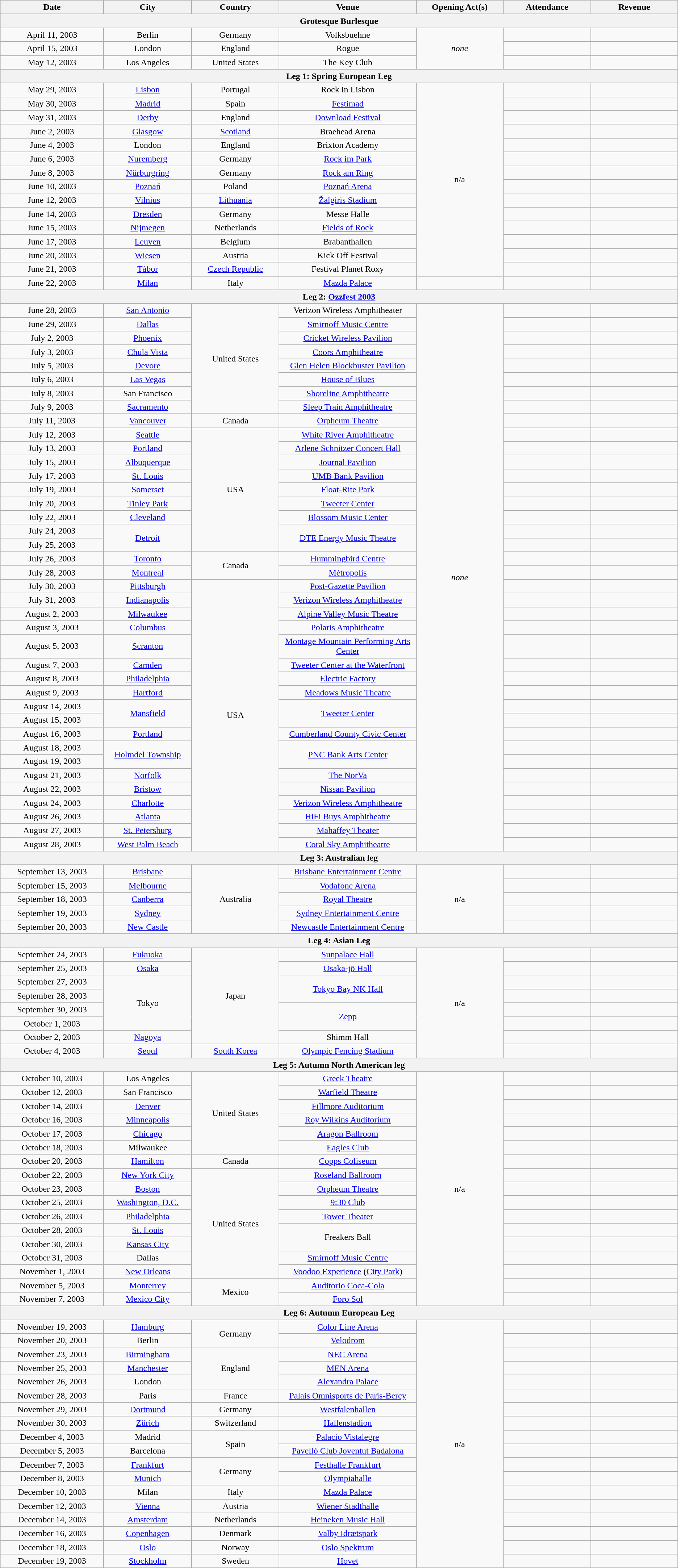<table class="wikitable" style="text-align:center;">
<tr>
<th scope="col" style="width:12em;">Date</th>
<th scope="col" style="width:10em;">City</th>
<th scope="col" style="width:10em;">Country</th>
<th scope="col" style="width:16em;">Venue</th>
<th scope="col" style="width:10em;">Opening Act(s)</th>
<th scope="col" style="width:10em;">Attendance</th>
<th scope="col" style="width:10em;">Revenue</th>
</tr>
<tr>
<th colspan="7">Grotesque Burlesque</th>
</tr>
<tr>
<td>April 11, 2003</td>
<td>Berlin</td>
<td>Germany</td>
<td>Volksbuehne</td>
<td rowspan="3"><em>none</em></td>
<td></td>
<td></td>
</tr>
<tr>
<td>April 15, 2003</td>
<td>London</td>
<td>England</td>
<td>Rogue</td>
<td></td>
<td></td>
</tr>
<tr>
<td>May 12, 2003</td>
<td>Los Angeles</td>
<td>United States</td>
<td>The Key Club</td>
<td></td>
<td></td>
</tr>
<tr>
<th colspan="7">Leg 1: Spring European Leg</th>
</tr>
<tr>
<td>May 29, 2003</td>
<td><a href='#'>Lisbon</a></td>
<td>Portugal</td>
<td>Rock in Lisbon</td>
<td rowspan="14">n/a</td>
<td></td>
<td></td>
</tr>
<tr>
<td>May 30, 2003</td>
<td><a href='#'>Madrid</a></td>
<td>Spain</td>
<td><a href='#'>Festimad</a></td>
<td></td>
<td></td>
</tr>
<tr>
<td>May 31, 2003</td>
<td><a href='#'>Derby</a></td>
<td>England</td>
<td><a href='#'>Download Festival</a></td>
<td></td>
<td></td>
</tr>
<tr>
<td>June 2, 2003</td>
<td><a href='#'>Glasgow</a></td>
<td><a href='#'>Scotland</a></td>
<td>Braehead Arena</td>
<td></td>
<td></td>
</tr>
<tr>
<td>June 4, 2003</td>
<td>London</td>
<td>England</td>
<td>Brixton Academy</td>
<td></td>
<td></td>
</tr>
<tr>
<td>June 6, 2003</td>
<td><a href='#'>Nuremberg</a></td>
<td>Germany</td>
<td><a href='#'>Rock im Park</a></td>
<td></td>
<td></td>
</tr>
<tr>
<td>June 8, 2003</td>
<td><a href='#'>Nürburgring</a></td>
<td>Germany</td>
<td><a href='#'>Rock am Ring</a></td>
<td></td>
<td></td>
</tr>
<tr>
<td>June 10, 2003</td>
<td><a href='#'>Poznań</a></td>
<td>Poland</td>
<td><a href='#'>Poznań Arena</a></td>
<td></td>
<td></td>
</tr>
<tr>
<td>June 12, 2003</td>
<td><a href='#'>Vilnius</a></td>
<td><a href='#'>Lithuania</a></td>
<td><a href='#'>Žalgiris Stadium</a></td>
<td></td>
<td></td>
</tr>
<tr>
<td>June 14, 2003</td>
<td><a href='#'>Dresden</a></td>
<td>Germany</td>
<td>Messe Halle</td>
<td></td>
<td></td>
</tr>
<tr>
<td>June 15, 2003</td>
<td><a href='#'>Nijmegen</a></td>
<td>Netherlands</td>
<td><a href='#'>Fields of Rock</a></td>
<td></td>
<td></td>
</tr>
<tr>
<td>June 17, 2003</td>
<td><a href='#'>Leuven</a></td>
<td>Belgium</td>
<td>Brabanthallen</td>
<td></td>
<td></td>
</tr>
<tr>
<td>June 20, 2003</td>
<td><a href='#'>Wiesen</a></td>
<td>Austria</td>
<td>Kick Off Festival</td>
<td></td>
<td></td>
</tr>
<tr>
<td>June 21, 2003</td>
<td><a href='#'>Tábor</a></td>
<td><a href='#'>Czech Republic</a></td>
<td>Festival Planet Roxy</td>
<td></td>
<td></td>
</tr>
<tr>
<td>June 22, 2003</td>
<td><a href='#'>Milan</a></td>
<td>Italy</td>
<td><a href='#'>Mazda Palace</a></td>
<td></td>
<td></td>
</tr>
<tr>
<th colspan="7">Leg 2: <a href='#'>Ozzfest 2003</a></th>
</tr>
<tr>
<td>June 28, 2003</td>
<td><a href='#'>San Antonio</a></td>
<td rowspan="8">United States</td>
<td>Verizon Wireless Amphitheater</td>
<td rowspan="39"><em>none</em></td>
<td></td>
<td></td>
</tr>
<tr>
<td>June 29, 2003</td>
<td><a href='#'>Dallas</a></td>
<td><a href='#'>Smirnoff Music Centre</a></td>
<td></td>
<td></td>
</tr>
<tr>
<td>July 2, 2003</td>
<td><a href='#'>Phoenix</a></td>
<td><a href='#'>Cricket Wireless Pavilion</a></td>
<td></td>
<td></td>
</tr>
<tr>
<td>July 3, 2003</td>
<td><a href='#'>Chula Vista</a></td>
<td><a href='#'>Coors Amphitheatre</a></td>
<td></td>
<td></td>
</tr>
<tr>
<td>July 5, 2003</td>
<td><a href='#'>Devore</a></td>
<td><a href='#'>Glen Helen Blockbuster Pavilion</a></td>
<td></td>
<td></td>
</tr>
<tr>
<td>July 6, 2003</td>
<td><a href='#'>Las Vegas</a></td>
<td><a href='#'>House of Blues</a></td>
<td></td>
<td></td>
</tr>
<tr>
<td>July 8, 2003</td>
<td>San Francisco</td>
<td><a href='#'>Shoreline Amphitheatre</a></td>
<td></td>
<td></td>
</tr>
<tr>
<td>July 9, 2003</td>
<td><a href='#'>Sacramento</a></td>
<td><a href='#'>Sleep Train Amphitheatre</a></td>
<td></td>
<td></td>
</tr>
<tr>
<td>July 11, 2003</td>
<td><a href='#'>Vancouver</a></td>
<td rowspan="1">Canada</td>
<td><a href='#'>Orpheum Theatre</a></td>
<td></td>
<td></td>
</tr>
<tr>
<td>July 12, 2003</td>
<td><a href='#'>Seattle</a></td>
<td rowspan="9">USA</td>
<td><a href='#'>White River Amphitheatre</a></td>
<td></td>
<td></td>
</tr>
<tr>
<td>July 13, 2003</td>
<td><a href='#'>Portland</a></td>
<td><a href='#'>Arlene Schnitzer Concert Hall</a></td>
<td></td>
<td></td>
</tr>
<tr>
<td>July 15, 2003</td>
<td><a href='#'>Albuquerque</a></td>
<td><a href='#'>Journal Pavilion</a></td>
<td></td>
<td></td>
</tr>
<tr>
<td>July 17, 2003</td>
<td><a href='#'>St. Louis</a></td>
<td><a href='#'>UMB Bank Pavilion</a></td>
<td></td>
<td></td>
</tr>
<tr>
<td>July 19, 2003</td>
<td><a href='#'>Somerset</a></td>
<td><a href='#'>Float-Rite Park</a></td>
<td></td>
<td></td>
</tr>
<tr>
<td>July 20, 2003</td>
<td><a href='#'>Tinley Park</a></td>
<td><a href='#'>Tweeter Center</a></td>
<td></td>
<td></td>
</tr>
<tr>
<td>July 22, 2003</td>
<td><a href='#'>Cleveland</a></td>
<td><a href='#'>Blossom Music Center</a></td>
<td></td>
<td></td>
</tr>
<tr>
<td>July 24, 2003</td>
<td rowspan="2"><a href='#'>Detroit</a></td>
<td rowspan="2"><a href='#'>DTE Energy Music Theatre</a></td>
<td></td>
<td></td>
</tr>
<tr>
<td>July 25, 2003</td>
<td></td>
<td></td>
</tr>
<tr>
<td>July 26, 2003</td>
<td><a href='#'>Toronto</a></td>
<td rowspan="2">Canada</td>
<td><a href='#'>Hummingbird Centre</a></td>
<td></td>
<td></td>
</tr>
<tr>
<td>July 28, 2003</td>
<td><a href='#'>Montreal</a></td>
<td><a href='#'>Métropolis</a></td>
<td></td>
<td></td>
</tr>
<tr>
<td>July 30, 2003</td>
<td><a href='#'>Pittsburgh</a></td>
<td rowspan="19">USA</td>
<td><a href='#'>Post-Gazette Pavilion</a></td>
<td></td>
<td></td>
</tr>
<tr>
<td>July 31, 2003</td>
<td><a href='#'>Indianapolis</a></td>
<td><a href='#'>Verizon Wireless Amphitheatre</a></td>
<td></td>
<td></td>
</tr>
<tr>
<td>August 2, 2003</td>
<td><a href='#'>Milwaukee</a></td>
<td><a href='#'>Alpine Valley Music Theatre</a></td>
<td></td>
<td></td>
</tr>
<tr>
<td>August 3, 2003</td>
<td><a href='#'>Columbus</a></td>
<td><a href='#'>Polaris Amphitheatre</a></td>
<td></td>
<td></td>
</tr>
<tr>
<td>August 5, 2003</td>
<td><a href='#'>Scranton</a></td>
<td><a href='#'>Montage Mountain Performing Arts Center</a></td>
<td></td>
<td></td>
</tr>
<tr>
<td>August 7, 2003</td>
<td><a href='#'>Camden</a></td>
<td><a href='#'>Tweeter Center at the Waterfront</a></td>
<td></td>
<td></td>
</tr>
<tr>
<td>August 8, 2003</td>
<td><a href='#'>Philadelphia</a></td>
<td><a href='#'>Electric Factory</a></td>
<td></td>
<td></td>
</tr>
<tr>
<td>August 9, 2003</td>
<td><a href='#'>Hartford</a></td>
<td><a href='#'>Meadows Music Theatre</a></td>
<td></td>
<td></td>
</tr>
<tr>
<td>August 14, 2003</td>
<td rowspan="2"><a href='#'>Mansfield</a></td>
<td rowspan="2"><a href='#'>Tweeter Center</a></td>
<td></td>
<td></td>
</tr>
<tr>
<td>August 15, 2003</td>
<td></td>
<td></td>
</tr>
<tr>
<td>August 16, 2003</td>
<td><a href='#'>Portland</a></td>
<td><a href='#'>Cumberland County Civic Center</a></td>
<td></td>
<td></td>
</tr>
<tr>
<td>August 18, 2003</td>
<td rowspan="2"><a href='#'>Holmdel Township</a></td>
<td rowspan="2"><a href='#'>PNC Bank Arts Center</a></td>
<td></td>
<td></td>
</tr>
<tr>
<td>August 19, 2003</td>
<td></td>
<td></td>
</tr>
<tr>
<td>August 21, 2003</td>
<td><a href='#'>Norfolk</a></td>
<td><a href='#'>The NorVa</a></td>
<td></td>
<td></td>
</tr>
<tr>
<td>August 22, 2003</td>
<td><a href='#'>Bristow</a></td>
<td><a href='#'>Nissan Pavilion</a></td>
<td></td>
<td></td>
</tr>
<tr>
<td>August 24, 2003</td>
<td><a href='#'>Charlotte</a></td>
<td><a href='#'>Verizon Wireless Amphitheatre</a></td>
<td></td>
<td></td>
</tr>
<tr>
<td>August 26, 2003</td>
<td><a href='#'>Atlanta</a></td>
<td><a href='#'>HiFi Buys Amphitheatre</a></td>
<td></td>
<td></td>
</tr>
<tr>
<td>August 27, 2003</td>
<td><a href='#'>St. Petersburg</a></td>
<td><a href='#'>Mahaffey Theater</a></td>
<td></td>
<td></td>
</tr>
<tr>
<td>August 28, 2003</td>
<td><a href='#'>West Palm Beach</a></td>
<td><a href='#'>Coral Sky Amphitheatre</a></td>
<td></td>
<td></td>
</tr>
<tr>
<th colspan="7">Leg 3: Australian leg</th>
</tr>
<tr>
<td>September 13, 2003</td>
<td><a href='#'>Brisbane</a></td>
<td rowspan="5">Australia</td>
<td><a href='#'>Brisbane Entertainment Centre</a></td>
<td rowspan="5">n/a</td>
<td></td>
<td></td>
</tr>
<tr>
<td>September 15, 2003</td>
<td><a href='#'>Melbourne</a></td>
<td><a href='#'>Vodafone Arena</a></td>
<td></td>
<td></td>
</tr>
<tr>
<td>September 18, 2003</td>
<td><a href='#'>Canberra</a></td>
<td><a href='#'>Royal Theatre</a></td>
<td></td>
<td></td>
</tr>
<tr>
<td>September 19, 2003</td>
<td><a href='#'>Sydney</a></td>
<td><a href='#'>Sydney Entertainment Centre</a></td>
<td></td>
<td></td>
</tr>
<tr>
<td>September 20, 2003</td>
<td><a href='#'>New Castle</a></td>
<td><a href='#'>Newcastle Entertainment Centre</a></td>
<td></td>
<td></td>
</tr>
<tr>
<th colspan="7">Leg 4: Asian Leg</th>
</tr>
<tr>
<td>September 24, 2003</td>
<td><a href='#'>Fukuoka</a></td>
<td rowspan="7">Japan</td>
<td><a href='#'>Sunpalace Hall</a></td>
<td rowspan="8">n/a</td>
<td></td>
<td></td>
</tr>
<tr>
<td>September 25, 2003</td>
<td><a href='#'>Osaka</a></td>
<td><a href='#'>Osaka-jō Hall</a></td>
<td></td>
<td></td>
</tr>
<tr>
<td>September 27, 2003</td>
<td rowspan="4">Tokyo</td>
<td rowspan="2"><a href='#'>Tokyo Bay NK Hall</a></td>
<td></td>
<td></td>
</tr>
<tr>
<td>September 28, 2003</td>
<td></td>
<td></td>
</tr>
<tr>
<td>September 30, 2003</td>
<td rowspan="2"><a href='#'>Zepp</a></td>
<td></td>
<td></td>
</tr>
<tr>
<td>October 1, 2003</td>
<td></td>
<td></td>
</tr>
<tr>
<td>October 2, 2003</td>
<td><a href='#'>Nagoya</a></td>
<td>Shimm Hall</td>
<td></td>
<td></td>
</tr>
<tr>
<td>October 4, 2003</td>
<td><a href='#'>Seoul</a></td>
<td rowspan="1"><a href='#'>South Korea</a></td>
<td><a href='#'>Olympic Fencing Stadium</a></td>
<td></td>
<td></td>
</tr>
<tr>
<th colspan="7">Leg 5: Autumn North American leg</th>
</tr>
<tr>
<td>October 10, 2003</td>
<td>Los Angeles</td>
<td rowspan="6">United States</td>
<td><a href='#'>Greek Theatre</a></td>
<td rowspan="17">n/a</td>
<td></td>
<td></td>
</tr>
<tr>
<td>October 12, 2003</td>
<td>San Francisco</td>
<td><a href='#'>Warfield Theatre</a></td>
<td></td>
<td></td>
</tr>
<tr>
<td>October 14, 2003</td>
<td><a href='#'>Denver</a></td>
<td><a href='#'>Fillmore Auditorium</a></td>
<td></td>
<td></td>
</tr>
<tr>
<td>October 16, 2003</td>
<td><a href='#'>Minneapolis</a></td>
<td><a href='#'>Roy Wilkins Auditorium</a></td>
<td></td>
<td></td>
</tr>
<tr>
<td>October 17, 2003</td>
<td><a href='#'>Chicago</a></td>
<td><a href='#'>Aragon Ballroom</a></td>
<td></td>
<td></td>
</tr>
<tr>
<td>October 18, 2003</td>
<td>Milwaukee</td>
<td><a href='#'>Eagles Club</a></td>
<td></td>
<td></td>
</tr>
<tr>
<td>October 20, 2003</td>
<td><a href='#'>Hamilton</a></td>
<td rowspan="1">Canada</td>
<td><a href='#'>Copps Coliseum</a></td>
<td></td>
<td></td>
</tr>
<tr>
<td>October 22, 2003</td>
<td><a href='#'>New York City</a></td>
<td rowspan="8">United States</td>
<td><a href='#'>Roseland Ballroom</a></td>
<td></td>
<td></td>
</tr>
<tr>
<td>October 23, 2003</td>
<td><a href='#'>Boston</a></td>
<td><a href='#'>Orpheum Theatre</a></td>
<td></td>
<td></td>
</tr>
<tr>
<td>October 25, 2003</td>
<td><a href='#'>Washington, D.C.</a></td>
<td><a href='#'>9:30 Club</a></td>
<td></td>
<td></td>
</tr>
<tr>
<td>October 26, 2003</td>
<td><a href='#'>Philadelphia</a></td>
<td><a href='#'>Tower Theater</a></td>
<td></td>
<td></td>
</tr>
<tr>
<td>October 28, 2003</td>
<td><a href='#'>St. Louis</a></td>
<td rowspan="2">Freakers Ball</td>
<td></td>
<td></td>
</tr>
<tr>
<td>October 30, 2003</td>
<td><a href='#'>Kansas City</a></td>
<td></td>
<td></td>
</tr>
<tr>
<td>October 31, 2003</td>
<td>Dallas</td>
<td><a href='#'>Smirnoff Music Centre</a></td>
<td></td>
<td></td>
</tr>
<tr>
<td>November 1, 2003</td>
<td><a href='#'>New Orleans</a></td>
<td><a href='#'>Voodoo Experience</a> (<a href='#'>City Park</a>)</td>
<td></td>
<td></td>
</tr>
<tr>
<td>November 5, 2003</td>
<td><a href='#'>Monterrey</a></td>
<td rowspan="2">Mexico</td>
<td><a href='#'>Auditorio Coca-Cola</a></td>
<td></td>
<td></td>
</tr>
<tr>
<td>November 7, 2003</td>
<td><a href='#'>Mexico City</a></td>
<td><a href='#'>Foro Sol</a></td>
<td></td>
<td></td>
</tr>
<tr>
<th colspan="7">Leg 6: Autumn European Leg</th>
</tr>
<tr>
<td>November 19, 2003</td>
<td><a href='#'>Hamburg</a></td>
<td rowspan="2">Germany</td>
<td><a href='#'>Color Line Arena</a></td>
<td rowspan="18">n/a</td>
<td></td>
<td></td>
</tr>
<tr>
<td>November 20, 2003</td>
<td>Berlin</td>
<td><a href='#'>Velodrom</a></td>
<td></td>
<td></td>
</tr>
<tr>
<td>November 23, 2003</td>
<td><a href='#'>Birmingham</a></td>
<td rowspan="3">England</td>
<td><a href='#'>NEC Arena</a></td>
<td></td>
<td></td>
</tr>
<tr>
<td>November 25, 2003</td>
<td><a href='#'>Manchester</a></td>
<td><a href='#'>MEN Arena</a></td>
<td></td>
<td></td>
</tr>
<tr>
<td>November 26, 2003</td>
<td>London</td>
<td><a href='#'>Alexandra Palace</a></td>
<td></td>
<td></td>
</tr>
<tr>
<td>November 28, 2003</td>
<td>Paris</td>
<td>France</td>
<td><a href='#'>Palais Omnisports de Paris-Bercy</a></td>
<td></td>
<td></td>
</tr>
<tr>
<td>November 29, 2003</td>
<td><a href='#'>Dortmund</a></td>
<td>Germany</td>
<td><a href='#'>Westfalenhallen</a></td>
<td></td>
<td></td>
</tr>
<tr>
<td>November 30, 2003</td>
<td><a href='#'>Zürich</a></td>
<td>Switzerland</td>
<td><a href='#'>Hallenstadion</a></td>
<td></td>
<td></td>
</tr>
<tr>
<td>December 4, 2003</td>
<td>Madrid</td>
<td rowspan="2">Spain</td>
<td><a href='#'>Palacio Vistalegre</a></td>
<td></td>
<td></td>
</tr>
<tr>
<td>December 5, 2003</td>
<td>Barcelona</td>
<td><a href='#'>Pavelló Club Joventut Badalona</a></td>
<td></td>
<td></td>
</tr>
<tr>
<td>December 7, 2003</td>
<td><a href='#'>Frankfurt</a></td>
<td rowspan="2">Germany</td>
<td><a href='#'>Festhalle Frankfurt</a></td>
<td></td>
<td></td>
</tr>
<tr>
<td>December 8, 2003</td>
<td><a href='#'>Munich</a></td>
<td><a href='#'>Olympiahalle</a></td>
<td></td>
<td></td>
</tr>
<tr>
<td>December 10, 2003</td>
<td>Milan</td>
<td>Italy</td>
<td><a href='#'>Mazda Palace</a></td>
<td></td>
<td></td>
</tr>
<tr>
<td>December 12, 2003</td>
<td><a href='#'>Vienna</a></td>
<td>Austria</td>
<td><a href='#'>Wiener Stadthalle</a></td>
<td></td>
<td></td>
</tr>
<tr>
<td>December 14, 2003</td>
<td><a href='#'>Amsterdam</a></td>
<td>Netherlands</td>
<td><a href='#'>Heineken Music Hall</a></td>
<td></td>
<td></td>
</tr>
<tr>
<td>December 16, 2003</td>
<td><a href='#'>Copenhagen</a></td>
<td>Denmark</td>
<td><a href='#'>Valby Idrætspark</a></td>
<td></td>
<td></td>
</tr>
<tr>
<td>December 18, 2003</td>
<td><a href='#'>Oslo</a></td>
<td>Norway</td>
<td><a href='#'>Oslo Spektrum</a></td>
<td></td>
<td></td>
</tr>
<tr>
<td>December 19, 2003</td>
<td><a href='#'>Stockholm</a></td>
<td>Sweden</td>
<td><a href='#'>Hovet</a></td>
<td></td>
<td></td>
</tr>
</table>
